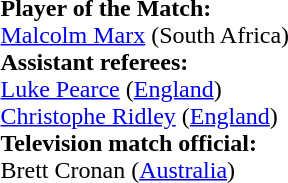<table style="width:100%">
<tr>
<td><br><strong>Player of the Match:</strong>
<br><a href='#'>Malcolm Marx</a> (South Africa)<br><strong>Assistant referees:</strong>
<br><a href='#'>Luke Pearce</a> (<a href='#'>England</a>)
<br><a href='#'>Christophe Ridley</a> (<a href='#'>England</a>)
<br><strong>Television match official:</strong>
<br>Brett Cronan (<a href='#'>Australia</a>)</td>
</tr>
</table>
